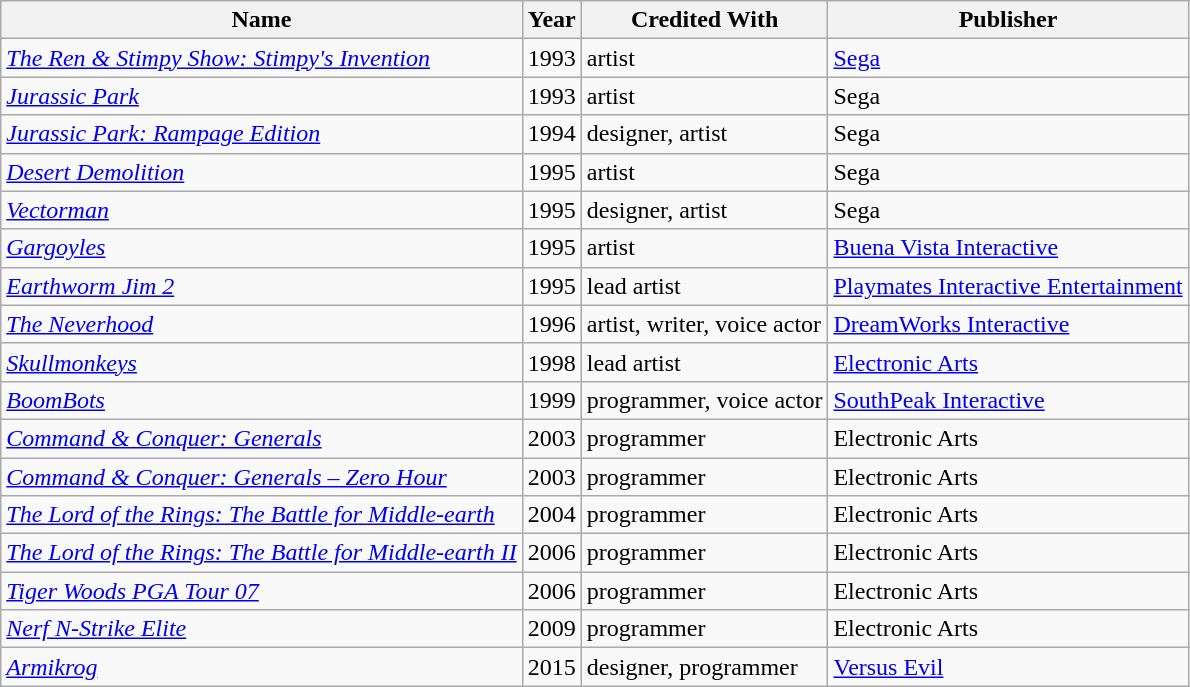<table class="wikitable sortable" border="1">
<tr>
<th scope="col">Name</th>
<th scope="col">Year</th>
<th scope="col">Credited With</th>
<th scope="col">Publisher</th>
</tr>
<tr>
<td><em><a href='#'>The Ren & Stimpy Show: Stimpy's Invention</a></em></td>
<td>1993</td>
<td>artist</td>
<td><a href='#'>Sega</a></td>
</tr>
<tr>
<td><em><a href='#'>Jurassic Park</a></em></td>
<td>1993</td>
<td>artist</td>
<td>Sega</td>
</tr>
<tr>
<td><em><a href='#'>Jurassic Park: Rampage Edition</a></em></td>
<td>1994</td>
<td>designer, artist</td>
<td>Sega</td>
</tr>
<tr>
<td><em><a href='#'>Desert Demolition</a></em></td>
<td>1995</td>
<td>artist</td>
<td>Sega</td>
</tr>
<tr>
<td><em><a href='#'>Vectorman</a></em></td>
<td>1995</td>
<td>designer, artist</td>
<td>Sega</td>
</tr>
<tr>
<td><em><a href='#'>Gargoyles</a></em></td>
<td>1995</td>
<td>artist</td>
<td><a href='#'>Buena Vista Interactive</a></td>
</tr>
<tr>
<td><em><a href='#'>Earthworm Jim 2</a></em></td>
<td>1995</td>
<td>lead artist</td>
<td><a href='#'>Playmates Interactive Entertainment</a></td>
</tr>
<tr>
<td><em><a href='#'>The Neverhood</a></em></td>
<td>1996</td>
<td>artist, writer, voice actor</td>
<td><a href='#'>DreamWorks Interactive</a></td>
</tr>
<tr>
<td><em><a href='#'>Skullmonkeys</a></em></td>
<td>1998</td>
<td>lead artist</td>
<td><a href='#'>Electronic Arts</a></td>
</tr>
<tr>
<td><em><a href='#'>BoomBots</a></em></td>
<td>1999</td>
<td>programmer, voice actor</td>
<td><a href='#'>SouthPeak Interactive</a></td>
</tr>
<tr>
<td><em><a href='#'>Command & Conquer: Generals</a></em></td>
<td>2003</td>
<td>programmer</td>
<td>Electronic Arts</td>
</tr>
<tr>
<td><em><a href='#'>Command & Conquer: Generals – Zero Hour</a></em></td>
<td>2003</td>
<td>programmer</td>
<td>Electronic Arts</td>
</tr>
<tr>
<td><em><a href='#'>The Lord of the Rings: The Battle for Middle-earth</a></em></td>
<td>2004</td>
<td>programmer</td>
<td>Electronic Arts</td>
</tr>
<tr>
<td><em><a href='#'>The Lord of the Rings: The Battle for Middle-earth II</a></em></td>
<td>2006</td>
<td>programmer</td>
<td>Electronic Arts</td>
</tr>
<tr>
<td><em><a href='#'>Tiger Woods PGA Tour 07</a></em></td>
<td>2006</td>
<td>programmer</td>
<td>Electronic Arts</td>
</tr>
<tr>
<td><em><a href='#'>Nerf N-Strike Elite</a></em></td>
<td>2009</td>
<td>programmer</td>
<td>Electronic Arts</td>
</tr>
<tr>
<td><em><a href='#'>Armikrog</a></em></td>
<td>2015</td>
<td>designer, programmer</td>
<td><a href='#'>Versus Evil</a></td>
</tr>
</table>
